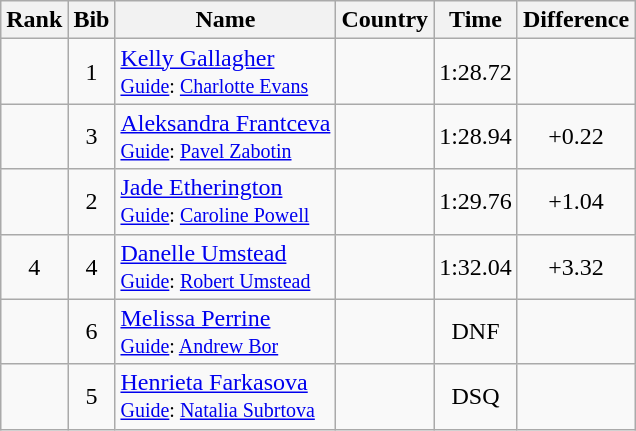<table class="wikitable sortable" style="text-align:center">
<tr>
<th>Rank</th>
<th>Bib</th>
<th>Name</th>
<th>Country</th>
<th>Time</th>
<th>Difference</th>
</tr>
<tr>
<td></td>
<td>1</td>
<td align=left><a href='#'>Kelly Gallagher</a><br><small><a href='#'>Guide</a>: <a href='#'>Charlotte Evans</a></small></td>
<td align=left></td>
<td>1:28.72</td>
<td></td>
</tr>
<tr>
<td></td>
<td>3</td>
<td align=left><a href='#'>Aleksandra Frantceva</a><br><small><a href='#'>Guide</a>: <a href='#'>Pavel Zabotin</a></small></td>
<td align=left></td>
<td>1:28.94</td>
<td>+0.22</td>
</tr>
<tr>
<td></td>
<td>2</td>
<td align=left><a href='#'>Jade Etherington</a><br><small><a href='#'>Guide</a>: <a href='#'>Caroline Powell</a></small></td>
<td align=left></td>
<td>1:29.76</td>
<td>+1.04</td>
</tr>
<tr>
<td>4</td>
<td>4</td>
<td align=left><a href='#'>Danelle Umstead</a><br><small><a href='#'>Guide</a>: <a href='#'>Robert Umstead</a></small></td>
<td align=left></td>
<td>1:32.04</td>
<td>+3.32</td>
</tr>
<tr>
<td></td>
<td>6</td>
<td align=left><a href='#'>Melissa Perrine</a><br><small><a href='#'>Guide</a>: <a href='#'>Andrew Bor</a> </small></td>
<td align=left></td>
<td>DNF</td>
<td></td>
</tr>
<tr>
<td></td>
<td>5</td>
<td align=left><a href='#'>Henrieta Farkasova</a><br><small><a href='#'>Guide</a>: <a href='#'>Natalia Subrtova</a></small></td>
<td align=left></td>
<td>DSQ</td>
<td></td>
</tr>
</table>
